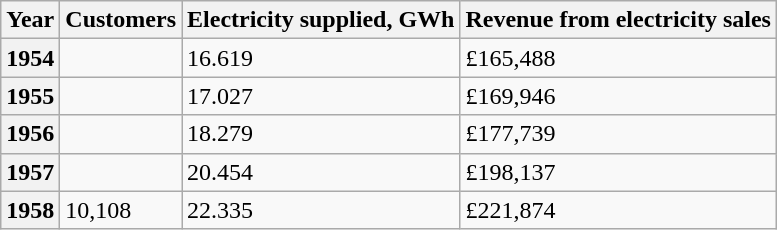<table class="wikitable">
<tr>
<th>Year</th>
<th>Customers</th>
<th>Electricity  supplied, GWh</th>
<th>Revenue  from electricity sales</th>
</tr>
<tr>
<th>1954</th>
<td></td>
<td>16.619</td>
<td>£165,488</td>
</tr>
<tr>
<th>1955</th>
<td></td>
<td>17.027</td>
<td>£169,946</td>
</tr>
<tr>
<th>1956</th>
<td></td>
<td>18.279</td>
<td>£177,739</td>
</tr>
<tr>
<th>1957</th>
<td></td>
<td>20.454</td>
<td>£198,137</td>
</tr>
<tr>
<th>1958</th>
<td>10,108</td>
<td>22.335</td>
<td>£221,874</td>
</tr>
</table>
